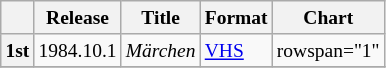<table class="wikitable" style="font-size:small;">
<tr>
<th></th>
<th>Release</th>
<th>Title</th>
<th>Format</th>
<th>Chart</th>
</tr>
<tr>
<th>1st</th>
<td>1984.10.1</td>
<td><em>Märchen</em></td>
<td rowspan="1"><a href='#'>VHS</a></td>
<td>rowspan="1"</td>
</tr>
<tr>
</tr>
</table>
